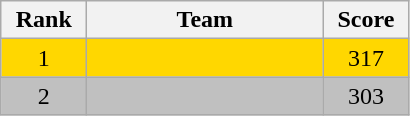<table class="wikitable" style="text-align: center;">
<tr>
<th width=50>Rank</th>
<th width=150>Team</th>
<th width=50>Score</th>
</tr>
<tr bgcolor=gold>
<td>1</td>
<td style="text-align:left;"></td>
<td>317</td>
</tr>
<tr bgcolor=silver>
<td>2</td>
<td style="text-align:left;"></td>
<td>303</td>
</tr>
</table>
